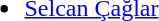<table>
<tr valign="top">
<td><br><ul><li> <a href='#'>Selcan Çağlar</a></li></ul></td>
</tr>
</table>
